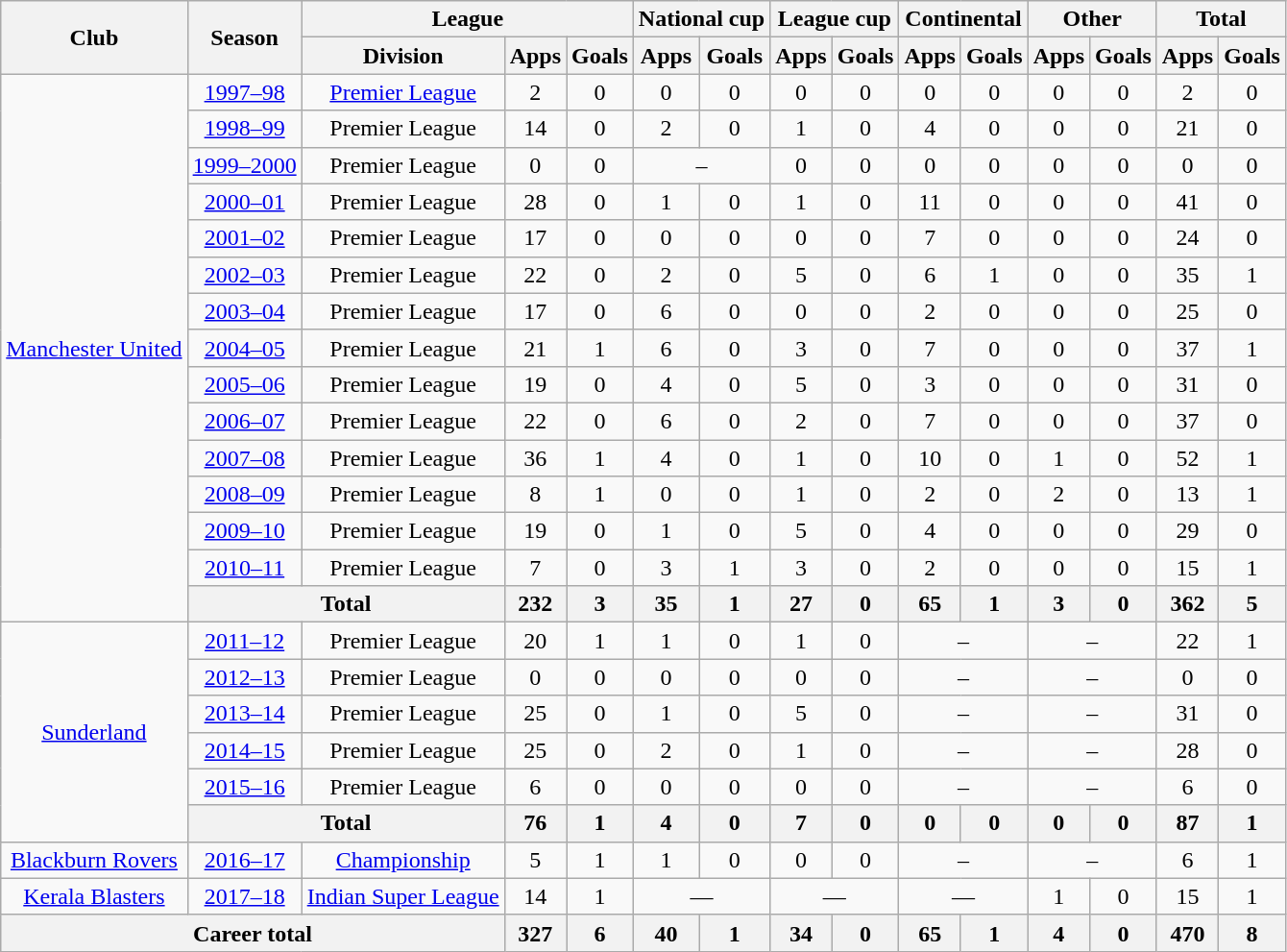<table class="wikitable" style="text-align:center">
<tr>
<th rowspan="2">Club</th>
<th rowspan="2">Season</th>
<th colspan="3">League</th>
<th colspan="2">National cup</th>
<th colspan="2">League cup</th>
<th colspan="2">Continental</th>
<th colspan="2">Other</th>
<th colspan="2">Total</th>
</tr>
<tr>
<th>Division</th>
<th>Apps</th>
<th>Goals</th>
<th>Apps</th>
<th>Goals</th>
<th>Apps</th>
<th>Goals</th>
<th>Apps</th>
<th>Goals</th>
<th>Apps</th>
<th>Goals</th>
<th>Apps</th>
<th>Goals</th>
</tr>
<tr>
<td rowspan="15"><a href='#'>Manchester United</a></td>
<td><a href='#'>1997–98</a></td>
<td><a href='#'>Premier League</a></td>
<td>2</td>
<td>0</td>
<td>0</td>
<td>0</td>
<td>0</td>
<td>0</td>
<td>0</td>
<td>0</td>
<td>0</td>
<td>0</td>
<td>2</td>
<td>0</td>
</tr>
<tr>
<td><a href='#'>1998–99</a></td>
<td>Premier League</td>
<td>14</td>
<td>0</td>
<td>2</td>
<td>0</td>
<td>1</td>
<td>0</td>
<td>4</td>
<td>0</td>
<td>0</td>
<td>0</td>
<td>21</td>
<td>0</td>
</tr>
<tr>
<td><a href='#'>1999–2000</a></td>
<td>Premier League</td>
<td>0</td>
<td>0</td>
<td colspan="2">–</td>
<td>0</td>
<td>0</td>
<td>0</td>
<td>0</td>
<td>0</td>
<td>0</td>
<td>0</td>
<td>0</td>
</tr>
<tr>
<td><a href='#'>2000–01</a></td>
<td>Premier League</td>
<td>28</td>
<td>0</td>
<td>1</td>
<td>0</td>
<td>1</td>
<td>0</td>
<td>11</td>
<td>0</td>
<td>0</td>
<td>0</td>
<td>41</td>
<td>0</td>
</tr>
<tr>
<td><a href='#'>2001–02</a></td>
<td>Premier League</td>
<td>17</td>
<td>0</td>
<td>0</td>
<td>0</td>
<td>0</td>
<td>0</td>
<td>7</td>
<td>0</td>
<td>0</td>
<td>0</td>
<td>24</td>
<td>0</td>
</tr>
<tr>
<td><a href='#'>2002–03</a></td>
<td>Premier League</td>
<td>22</td>
<td>0</td>
<td>2</td>
<td>0</td>
<td>5</td>
<td>0</td>
<td>6</td>
<td>1</td>
<td>0</td>
<td>0</td>
<td>35</td>
<td>1</td>
</tr>
<tr>
<td><a href='#'>2003–04</a></td>
<td>Premier League</td>
<td>17</td>
<td>0</td>
<td>6</td>
<td>0</td>
<td>0</td>
<td>0</td>
<td>2</td>
<td>0</td>
<td>0</td>
<td>0</td>
<td>25</td>
<td>0</td>
</tr>
<tr>
<td><a href='#'>2004–05</a></td>
<td>Premier League</td>
<td>21</td>
<td>1</td>
<td>6</td>
<td>0</td>
<td>3</td>
<td>0</td>
<td>7</td>
<td>0</td>
<td>0</td>
<td>0</td>
<td>37</td>
<td>1</td>
</tr>
<tr>
<td><a href='#'>2005–06</a></td>
<td>Premier League</td>
<td>19</td>
<td>0</td>
<td>4</td>
<td>0</td>
<td>5</td>
<td>0</td>
<td>3</td>
<td>0</td>
<td>0</td>
<td>0</td>
<td>31</td>
<td>0</td>
</tr>
<tr>
<td><a href='#'>2006–07</a></td>
<td>Premier League</td>
<td>22</td>
<td>0</td>
<td>6</td>
<td>0</td>
<td>2</td>
<td>0</td>
<td>7</td>
<td>0</td>
<td>0</td>
<td>0</td>
<td>37</td>
<td>0</td>
</tr>
<tr>
<td><a href='#'>2007–08</a></td>
<td>Premier League</td>
<td>36</td>
<td>1</td>
<td>4</td>
<td>0</td>
<td>1</td>
<td>0</td>
<td>10</td>
<td>0</td>
<td>1</td>
<td>0</td>
<td>52</td>
<td>1</td>
</tr>
<tr>
<td><a href='#'>2008–09</a></td>
<td>Premier League</td>
<td>8</td>
<td>1</td>
<td>0</td>
<td>0</td>
<td>1</td>
<td>0</td>
<td>2</td>
<td>0</td>
<td>2</td>
<td>0</td>
<td>13</td>
<td>1</td>
</tr>
<tr>
<td><a href='#'>2009–10</a></td>
<td>Premier League</td>
<td>19</td>
<td>0</td>
<td>1</td>
<td>0</td>
<td>5</td>
<td>0</td>
<td>4</td>
<td>0</td>
<td>0</td>
<td>0</td>
<td>29</td>
<td>0</td>
</tr>
<tr>
<td><a href='#'>2010–11</a></td>
<td>Premier League</td>
<td>7</td>
<td>0</td>
<td>3</td>
<td>1</td>
<td>3</td>
<td>0</td>
<td>2</td>
<td>0</td>
<td>0</td>
<td>0</td>
<td>15</td>
<td>1</td>
</tr>
<tr>
<th colspan="2">Total</th>
<th>232</th>
<th>3</th>
<th>35</th>
<th>1</th>
<th>27</th>
<th>0</th>
<th>65</th>
<th>1</th>
<th>3</th>
<th>0</th>
<th>362</th>
<th>5</th>
</tr>
<tr>
<td rowspan="6"><a href='#'>Sunderland</a></td>
<td><a href='#'>2011–12</a></td>
<td>Premier League</td>
<td>20</td>
<td>1</td>
<td>1</td>
<td>0</td>
<td>1</td>
<td>0</td>
<td colspan="2">–</td>
<td colspan="2">–</td>
<td>22</td>
<td>1</td>
</tr>
<tr>
<td><a href='#'>2012–13</a></td>
<td>Premier League</td>
<td>0</td>
<td>0</td>
<td>0</td>
<td>0</td>
<td>0</td>
<td>0</td>
<td colspan="2">–</td>
<td colspan="2">–</td>
<td>0</td>
<td>0</td>
</tr>
<tr>
<td><a href='#'>2013–14</a></td>
<td>Premier League</td>
<td>25</td>
<td>0</td>
<td>1</td>
<td>0</td>
<td>5</td>
<td>0</td>
<td colspan="2">–</td>
<td colspan="2">–</td>
<td>31</td>
<td>0</td>
</tr>
<tr>
<td><a href='#'>2014–15</a></td>
<td>Premier League</td>
<td>25</td>
<td>0</td>
<td>2</td>
<td>0</td>
<td>1</td>
<td>0</td>
<td colspan="2">–</td>
<td colspan="2">–</td>
<td>28</td>
<td>0</td>
</tr>
<tr>
<td><a href='#'>2015–16</a></td>
<td>Premier League</td>
<td>6</td>
<td>0</td>
<td>0</td>
<td>0</td>
<td>0</td>
<td>0</td>
<td colspan="2">–</td>
<td colspan="2">–</td>
<td>6</td>
<td>0</td>
</tr>
<tr>
<th colspan="2">Total</th>
<th>76</th>
<th>1</th>
<th>4</th>
<th>0</th>
<th>7</th>
<th>0</th>
<th>0</th>
<th>0</th>
<th>0</th>
<th>0</th>
<th>87</th>
<th>1</th>
</tr>
<tr>
<td><a href='#'>Blackburn Rovers</a></td>
<td><a href='#'>2016–17</a></td>
<td><a href='#'>Championship</a></td>
<td>5</td>
<td>1</td>
<td>1</td>
<td>0</td>
<td>0</td>
<td>0</td>
<td colspan="2">–</td>
<td colspan="2">–</td>
<td>6</td>
<td>1</td>
</tr>
<tr>
<td><a href='#'>Kerala Blasters</a></td>
<td><a href='#'>2017–18</a></td>
<td><a href='#'>Indian Super League</a></td>
<td>14</td>
<td>1</td>
<td colspan="2">—</td>
<td colspan="2">—</td>
<td colspan="2">—</td>
<td>1</td>
<td>0</td>
<td>15</td>
<td>1</td>
</tr>
<tr>
<th colspan="3">Career total</th>
<th>327</th>
<th>6</th>
<th>40</th>
<th>1</th>
<th>34</th>
<th>0</th>
<th>65</th>
<th>1</th>
<th>4</th>
<th>0</th>
<th>470</th>
<th>8</th>
</tr>
</table>
